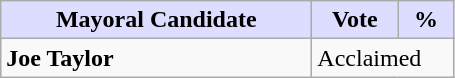<table class="wikitable">
<tr>
<th style="background:#ddf; width:200px;">Mayoral Candidate</th>
<th style="background:#ddf; width:50px;">Vote</th>
<th style="background:#ddf; width:30px;">%</th>
</tr>
<tr>
<td><strong>Joe Taylor</strong></td>
<td colspan="2">Acclaimed</td>
</tr>
</table>
